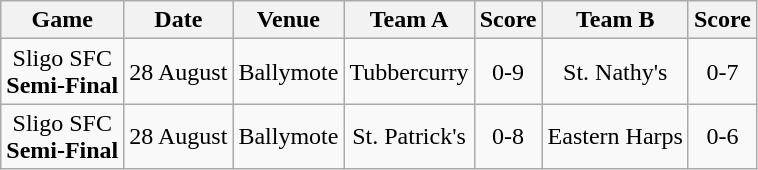<table class="wikitable">
<tr>
<th>Game</th>
<th>Date</th>
<th>Venue</th>
<th>Team A</th>
<th>Score</th>
<th>Team B</th>
<th>Score</th>
</tr>
<tr align="center">
<td>Sligo SFC<br><strong>Semi-Final</strong></td>
<td>28 August</td>
<td>Ballymote</td>
<td>Tubbercurry</td>
<td>0-9</td>
<td>St. Nathy's</td>
<td>0-7</td>
</tr>
<tr align="center">
<td>Sligo SFC<br><strong>Semi-Final</strong></td>
<td>28 August</td>
<td>Ballymote</td>
<td>St. Patrick's</td>
<td>0-8</td>
<td>Eastern Harps</td>
<td>0-6</td>
</tr>
</table>
